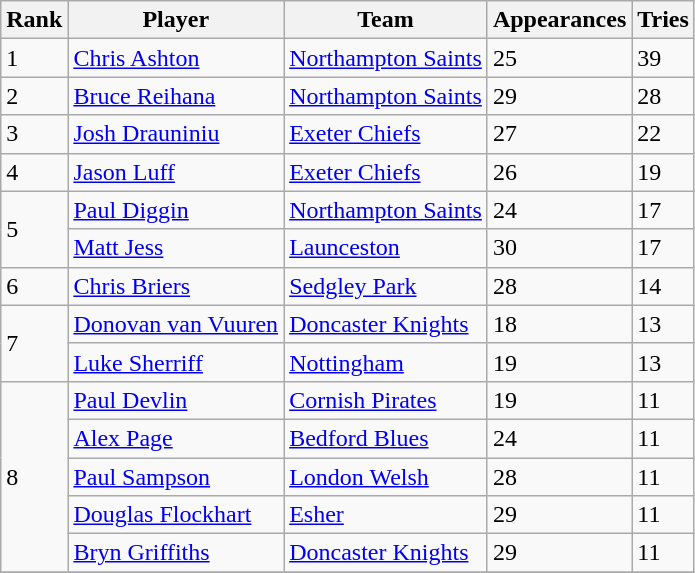<table class="wikitable">
<tr>
<th>Rank</th>
<th>Player</th>
<th>Team</th>
<th>Appearances</th>
<th>Tries</th>
</tr>
<tr>
<td>1</td>
<td> <a href='#'>Chris Ashton</a></td>
<td><a href='#'>Northampton Saints</a></td>
<td>25</td>
<td>39</td>
</tr>
<tr>
<td>2</td>
<td> <a href='#'>Bruce Reihana</a></td>
<td><a href='#'>Northampton Saints</a></td>
<td>29</td>
<td>28</td>
</tr>
<tr>
<td>3</td>
<td> <a href='#'>Josh Drauniniu</a></td>
<td><a href='#'>Exeter Chiefs</a></td>
<td>27</td>
<td>22</td>
</tr>
<tr>
<td>4</td>
<td> <a href='#'>Jason Luff</a></td>
<td><a href='#'>Exeter Chiefs</a></td>
<td>26</td>
<td>19</td>
</tr>
<tr>
<td rowspan=2>5</td>
<td> <a href='#'>Paul Diggin</a></td>
<td><a href='#'>Northampton Saints</a></td>
<td>24</td>
<td>17</td>
</tr>
<tr>
<td> <a href='#'>Matt Jess</a></td>
<td><a href='#'>Launceston</a></td>
<td>30</td>
<td>17</td>
</tr>
<tr>
<td>6</td>
<td> <a href='#'>Chris Briers</a></td>
<td><a href='#'>Sedgley Park</a></td>
<td>28</td>
<td>14</td>
</tr>
<tr>
<td rowspan=2>7</td>
<td> <a href='#'>Donovan van Vuuren</a></td>
<td><a href='#'>Doncaster Knights</a></td>
<td>18</td>
<td>13</td>
</tr>
<tr>
<td> <a href='#'>Luke Sherriff</a></td>
<td><a href='#'>Nottingham</a></td>
<td>19</td>
<td>13</td>
</tr>
<tr>
<td rowspan=5>8</td>
<td> <a href='#'>Paul Devlin</a></td>
<td><a href='#'>Cornish Pirates</a></td>
<td>19</td>
<td>11</td>
</tr>
<tr>
<td> <a href='#'>Alex Page</a></td>
<td><a href='#'>Bedford Blues</a></td>
<td>24</td>
<td>11</td>
</tr>
<tr>
<td> <a href='#'>Paul Sampson</a></td>
<td><a href='#'>London Welsh</a></td>
<td>28</td>
<td>11</td>
</tr>
<tr>
<td> <a href='#'>Douglas Flockhart</a></td>
<td><a href='#'>Esher</a></td>
<td>29</td>
<td>11</td>
</tr>
<tr>
<td> <a href='#'>Bryn Griffiths</a></td>
<td><a href='#'>Doncaster Knights</a></td>
<td>29</td>
<td>11</td>
</tr>
<tr>
</tr>
</table>
